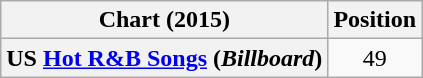<table class="wikitable sortable plainrowheaders" style="text-align:center">
<tr>
<th scope="col">Chart (2015)</th>
<th scope="col">Position</th>
</tr>
<tr>
<th scope="row">US <a href='#'>Hot R&B Songs</a> (<em>Billboard</em>)</th>
<td>49</td>
</tr>
</table>
